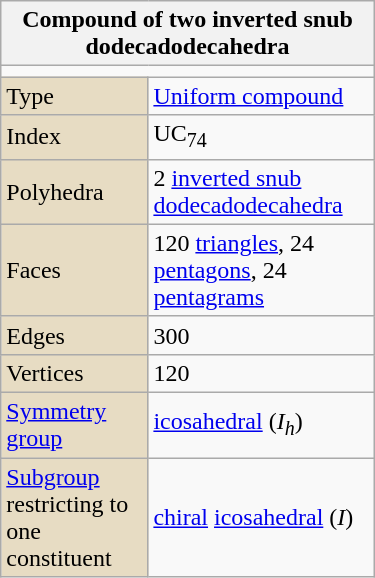<table class=wikitable style="float:right; margin-left:8px; width:250px">
<tr>
<th bgcolor=#e7dcc3 colspan=2>Compound of two inverted snub dodecadodecahedra</th>
</tr>
<tr>
<td align=center colspan=2></td>
</tr>
<tr>
<td bgcolor=#e7dcc3>Type</td>
<td><a href='#'>Uniform compound</a></td>
</tr>
<tr>
<td bgcolor=#e7dcc3>Index</td>
<td>UC<sub>74</sub></td>
</tr>
<tr>
<td bgcolor=#e7dcc3>Polyhedra</td>
<td>2 <a href='#'>inverted snub dodecadodecahedra</a></td>
</tr>
<tr>
<td bgcolor=#e7dcc3>Faces</td>
<td>120 <a href='#'>triangles</a>, 24 <a href='#'>pentagons</a>, 24 <a href='#'>pentagrams</a></td>
</tr>
<tr>
<td bgcolor=#e7dcc3>Edges</td>
<td>300</td>
</tr>
<tr>
<td bgcolor=#e7dcc3>Vertices</td>
<td>120</td>
</tr>
<tr>
<td bgcolor=#e7dcc3><a href='#'>Symmetry group</a></td>
<td><a href='#'>icosahedral</a> (<em>I<sub>h</sub></em>)</td>
</tr>
<tr>
<td bgcolor=#e7dcc3><a href='#'>Subgroup</a> restricting to one constituent</td>
<td><a href='#'>chiral</a> <a href='#'>icosahedral</a> (<em>I</em>)</td>
</tr>
</table>
